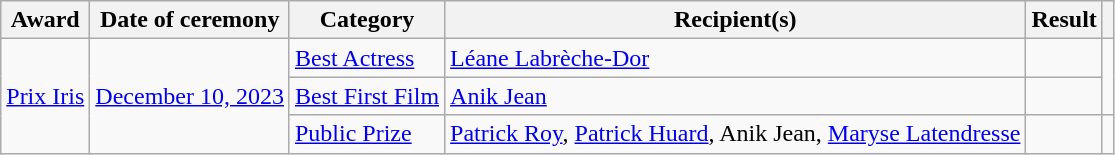<table class="wikitable plainrowheaders sortable">
<tr>
<th scope="col">Award</th>
<th scope="col">Date of ceremony</th>
<th scope="col">Category</th>
<th scope="col">Recipient(s)</th>
<th scope="col">Result</th>
<th scope="col" class="unsortable"></th>
</tr>
<tr>
<td rowspan=3><a href='#'>Prix Iris</a></td>
<td rowspan=3><a href='#'>December 10, 2023</a></td>
<td><a href='#'>Best Actress</a></td>
<td><a href='#'>Léane Labrèche-Dor</a></td>
<td></td>
<td rowspan=2></td>
</tr>
<tr>
<td><a href='#'>Best First Film</a></td>
<td><a href='#'>Anik Jean</a></td>
<td></td>
</tr>
<tr>
<td><a href='#'>Public Prize</a></td>
<td><a href='#'>Patrick Roy</a>, <a href='#'>Patrick Huard</a>, Anik Jean, <a href='#'>Maryse Latendresse</a></td>
<td></td>
<td></td>
</tr>
</table>
